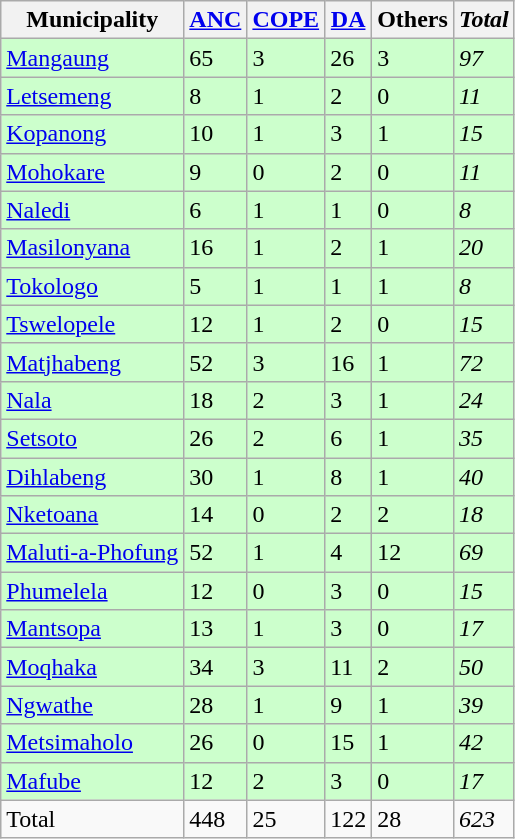<table class="wikitable">
<tr>
<th>Municipality</th>
<th><a href='#'>ANC</a></th>
<th><a href='#'>COPE</a></th>
<th><a href='#'>DA</a></th>
<th>Others</th>
<th><em>Total</em></th>
</tr>
<tr style="background:#cfc;">
<td><a href='#'>Mangaung</a></td>
<td>65</td>
<td>3</td>
<td>26</td>
<td>3</td>
<td><em>97</em></td>
</tr>
<tr style="background:#cfc;">
<td><a href='#'>Letsemeng</a></td>
<td>8</td>
<td>1</td>
<td>2</td>
<td>0</td>
<td><em>11</em></td>
</tr>
<tr style="background:#cfc;">
<td><a href='#'>Kopanong</a></td>
<td>10</td>
<td>1</td>
<td>3</td>
<td>1</td>
<td><em>15</em></td>
</tr>
<tr style="background:#cfc;">
<td><a href='#'>Mohokare</a></td>
<td>9</td>
<td>0</td>
<td>2</td>
<td>0</td>
<td><em>11</em></td>
</tr>
<tr style="background:#cfc;">
<td><a href='#'>Naledi</a></td>
<td>6</td>
<td>1</td>
<td>1</td>
<td>0</td>
<td><em>8</em></td>
</tr>
<tr style="background:#cfc;">
<td><a href='#'>Masilonyana</a></td>
<td>16</td>
<td>1</td>
<td>2</td>
<td>1</td>
<td><em>20</em></td>
</tr>
<tr style="background:#cfc;">
<td><a href='#'>Tokologo</a></td>
<td>5</td>
<td>1</td>
<td>1</td>
<td>1</td>
<td><em>8</em></td>
</tr>
<tr style="background:#cfc;">
<td><a href='#'>Tswelopele</a></td>
<td>12</td>
<td>1</td>
<td>2</td>
<td>0</td>
<td><em>15</em></td>
</tr>
<tr style="background:#cfc;">
<td><a href='#'>Matjhabeng</a></td>
<td>52</td>
<td>3</td>
<td>16</td>
<td>1</td>
<td><em>72</em></td>
</tr>
<tr style="background:#cfc;">
<td><a href='#'>Nala</a></td>
<td>18</td>
<td>2</td>
<td>3</td>
<td>1</td>
<td><em>24</em></td>
</tr>
<tr style="background:#cfc;">
<td><a href='#'>Setsoto</a></td>
<td>26</td>
<td>2</td>
<td>6</td>
<td>1</td>
<td><em>35</em></td>
</tr>
<tr style="background:#cfc;">
<td><a href='#'>Dihlabeng</a></td>
<td>30</td>
<td>1</td>
<td>8</td>
<td>1</td>
<td><em>40</em></td>
</tr>
<tr style="background:#cfc;">
<td><a href='#'>Nketoana</a></td>
<td>14</td>
<td>0</td>
<td>2</td>
<td>2</td>
<td><em>18</em></td>
</tr>
<tr style="background:#cfc;">
<td><a href='#'>Maluti-a-Phofung</a></td>
<td>52</td>
<td>1</td>
<td>4</td>
<td>12</td>
<td><em>69</em></td>
</tr>
<tr style="background:#cfc;">
<td><a href='#'>Phumelela</a></td>
<td>12</td>
<td>0</td>
<td>3</td>
<td>0</td>
<td><em>15</em></td>
</tr>
<tr style="background:#cfc;">
<td><a href='#'>Mantsopa</a></td>
<td>13</td>
<td>1</td>
<td>3</td>
<td>0</td>
<td><em>17</em></td>
</tr>
<tr style="background:#cfc;">
<td><a href='#'>Moqhaka</a></td>
<td>34</td>
<td>3</td>
<td>11</td>
<td>2</td>
<td><em>50</em></td>
</tr>
<tr style="background:#cfc;">
<td><a href='#'>Ngwathe</a></td>
<td>28</td>
<td>1</td>
<td>9</td>
<td>1</td>
<td><em>39</em></td>
</tr>
<tr style="background:#cfc;">
<td><a href='#'>Metsimaholo</a></td>
<td>26</td>
<td>0</td>
<td>15</td>
<td>1</td>
<td><em>42</em></td>
</tr>
<tr style="background:#cfc;">
<td><a href='#'>Mafube</a></td>
<td>12</td>
<td>2</td>
<td>3</td>
<td>0</td>
<td><em>17</em></td>
</tr>
<tr>
<td>Total</td>
<td>448</td>
<td>25</td>
<td>122</td>
<td>28</td>
<td><em>623</em></td>
</tr>
</table>
